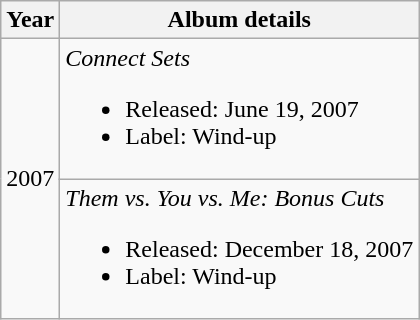<table class="wikitable">
<tr>
<th>Year</th>
<th>Album details</th>
</tr>
<tr>
<td rowspan="2">2007</td>
<td><em>Connect Sets</em><br><ul><li>Released: June 19, 2007</li><li>Label: Wind-up</li></ul></td>
</tr>
<tr>
<td><em>Them vs. You vs. Me: Bonus Cuts</em><br><ul><li>Released: December 18, 2007</li><li>Label: Wind-up</li></ul></td>
</tr>
</table>
